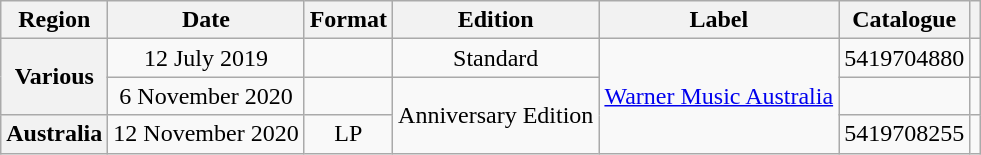<table class="wikitable plainrowheaders" style="text-align:center;">
<tr>
<th>Region</th>
<th>Date</th>
<th>Format</th>
<th>Edition</th>
<th>Label</th>
<th>Catalogue</th>
<th></th>
</tr>
<tr>
<th scope="row" rowspan="2">Various</th>
<td>12 July 2019</td>
<td></td>
<td>Standard</td>
<td scope="row" rowspan="3"><a href='#'>Warner Music Australia</a></td>
<td>5419704880</td>
<td></td>
</tr>
<tr>
<td>6 November 2020</td>
<td></td>
<td scope="row" rowspan="2">Anniversary Edition</td>
<td></td>
<td></td>
</tr>
<tr>
<th scope="row">Australia</th>
<td>12 November 2020</td>
<td>LP</td>
<td>5419708255</td>
<td></td>
</tr>
</table>
